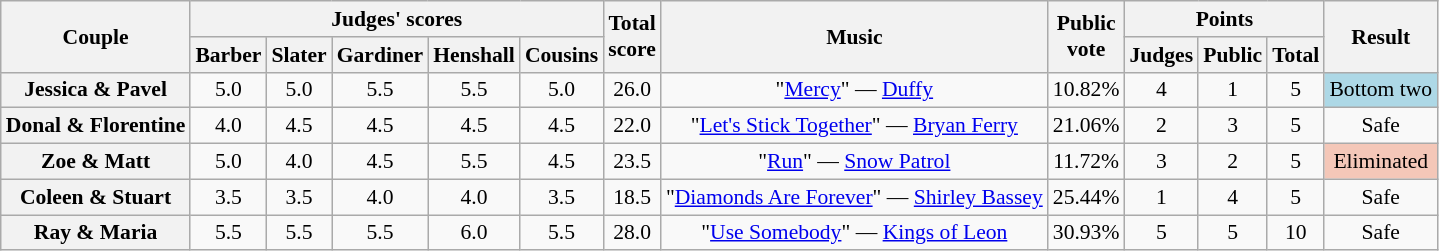<table class="wikitable sortable" style="text-align:center; ; font-size:90%">
<tr>
<th scope="col" rowspan=2>Couple</th>
<th scope="col" colspan=5 class="unsortable">Judges' scores</th>
<th scope="col" rowspan=2>Total<br>score</th>
<th scope="col" rowspan=2 class="unsortable">Music</th>
<th scope="col" rowspan=2>Public<br>vote</th>
<th scope="col" colspan=3>Points</th>
<th scope="col" rowspan=2 class="unsortable">Result</th>
</tr>
<tr>
<th class="unsortable">Barber</th>
<th class="unsortable">Slater</th>
<th class="unsortable">Gardiner</th>
<th class="unsortable">Henshall</th>
<th class="unsortable">Cousins</th>
<th class="unsortable">Judges</th>
<th class="unsortable">Public</th>
<th>Total</th>
</tr>
<tr>
<th scope="row">Jessica & Pavel</th>
<td style="text-align:center;">5.0</td>
<td style="text-align:center;">5.0</td>
<td style="text-align:center;">5.5</td>
<td style="text-align:center;">5.5</td>
<td style="text-align:center;">5.0</td>
<td style="text-align:center;">26.0</td>
<td style="text-align:center;">"<a href='#'>Mercy</a>" — <a href='#'>Duffy</a></td>
<td>10.82%</td>
<td style="text-align:center;">4</td>
<td style="text-align:center;">1</td>
<td style="text-align:center;">5</td>
<td bgcolor=lightblue>Bottom two</td>
</tr>
<tr>
<th scope="row">Donal & Florentine</th>
<td style="text-align:center;">4.0</td>
<td style="text-align:center;">4.5</td>
<td style="text-align:center;">4.5</td>
<td style="text-align:center;">4.5</td>
<td style="text-align:center;">4.5</td>
<td style="text-align:center;">22.0</td>
<td style="text-align:center;">"<a href='#'>Let's Stick Together</a>" — <a href='#'>Bryan Ferry</a></td>
<td>21.06%</td>
<td style="text-align:center;">2</td>
<td style="text-align:center;">3</td>
<td style="text-align:center;">5</td>
<td style="text-align:center;">Safe</td>
</tr>
<tr>
<th scope="row">Zoe & Matt</th>
<td style="text-align:center;">5.0</td>
<td style="text-align:center;">4.0</td>
<td style="text-align:center;">4.5</td>
<td style="text-align:center;">5.5</td>
<td style="text-align:center;">4.5</td>
<td style="text-align:center;">23.5</td>
<td style="text-align:center;">"<a href='#'>Run</a>" — <a href='#'>Snow Patrol</a></td>
<td>11.72%</td>
<td style="text-align:center;">3</td>
<td style="text-align:center;">2</td>
<td style="text-align:center;">5</td>
<td bgcolor="f4c7b8">Eliminated</td>
</tr>
<tr>
<th scope="row">Coleen & Stuart</th>
<td style="text-align:center;">3.5</td>
<td style="text-align:center;">3.5</td>
<td style="text-align:center;">4.0</td>
<td style="text-align:center;">4.0</td>
<td style="text-align:center;">3.5</td>
<td style="text-align:center;">18.5</td>
<td style="text-align:center;">"<a href='#'>Diamonds Are Forever</a>" — <a href='#'>Shirley Bassey</a></td>
<td>25.44%</td>
<td style="text-align:center;">1</td>
<td style="text-align:center;">4</td>
<td style="text-align:center;">5</td>
<td style="text-align:center;">Safe</td>
</tr>
<tr>
<th scope="row">Ray & Maria</th>
<td style="text-align:center;">5.5</td>
<td style="text-align:center;">5.5</td>
<td style="text-align:center;">5.5</td>
<td style="text-align:center;">6.0</td>
<td style="text-align:center;">5.5</td>
<td style="text-align:center;">28.0</td>
<td style="text-align:center;">"<a href='#'>Use Somebody</a>" — <a href='#'>Kings of Leon</a></td>
<td>30.93%</td>
<td style="text-align:center;">5</td>
<td style="text-align:center;">5</td>
<td style="text-align:center;">10</td>
<td style="text-align:center;">Safe</td>
</tr>
</table>
